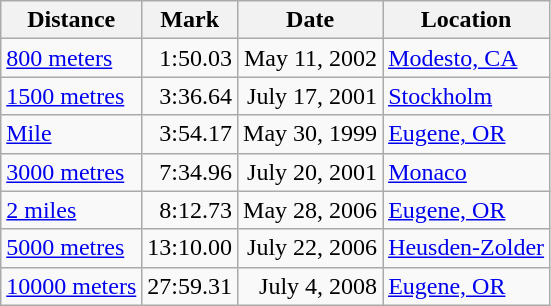<table class="wikitable">
<tr>
<th>Distance</th>
<th>Mark</th>
<th>Date</th>
<th>Location</th>
</tr>
<tr>
<td><a href='#'>800 meters</a></td>
<td align=right>1:50.03</td>
<td align=right>May 11, 2002</td>
<td><a href='#'>Modesto, CA</a></td>
</tr>
<tr>
<td><a href='#'>1500 metres</a></td>
<td align=right>3:36.64</td>
<td align=right>July 17, 2001</td>
<td><a href='#'>Stockholm</a></td>
</tr>
<tr>
<td><a href='#'>Mile</a></td>
<td align=right>3:54.17</td>
<td align=right>May 30, 1999</td>
<td><a href='#'>Eugene, OR</a></td>
</tr>
<tr>
<td><a href='#'>3000 metres</a></td>
<td align=right>7:34.96</td>
<td align=right>July 20, 2001</td>
<td><a href='#'>Monaco</a></td>
</tr>
<tr>
<td><a href='#'>2 miles</a></td>
<td align=right>8:12.73</td>
<td align=right>May 28, 2006</td>
<td><a href='#'>Eugene, OR</a></td>
</tr>
<tr>
<td><a href='#'>5000 metres</a></td>
<td align=right>13:10.00</td>
<td align=right>July 22, 2006</td>
<td><a href='#'>Heusden-Zolder</a></td>
</tr>
<tr>
<td><a href='#'>10000 meters</a></td>
<td align=right>27:59.31</td>
<td align=right>July 4, 2008</td>
<td><a href='#'>Eugene, OR</a></td>
</tr>
</table>
